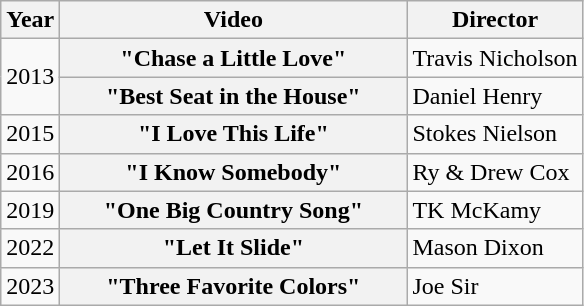<table class="wikitable plainrowheaders">
<tr>
<th>Year</th>
<th style="width:14em;">Video</th>
<th>Director</th>
</tr>
<tr>
<td rowspan="2">2013</td>
<th scope="row">"Chase a Little Love"</th>
<td>Travis Nicholson</td>
</tr>
<tr>
<th scope="row">"Best Seat in the House"</th>
<td>Daniel Henry</td>
</tr>
<tr>
<td>2015</td>
<th scope="row">"I Love This Life"</th>
<td>Stokes Nielson</td>
</tr>
<tr>
<td>2016</td>
<th scope="row">"I Know Somebody"</th>
<td>Ry & Drew Cox</td>
</tr>
<tr>
<td>2019</td>
<th scope="row">"One Big Country Song"</th>
<td>TK McKamy</td>
</tr>
<tr>
<td>2022</td>
<th scope="row">"Let It Slide" </th>
<td>Mason Dixon</td>
</tr>
<tr>
<td>2023</td>
<th scope="row">"Three Favorite Colors"</th>
<td>Joe Sir</td>
</tr>
</table>
